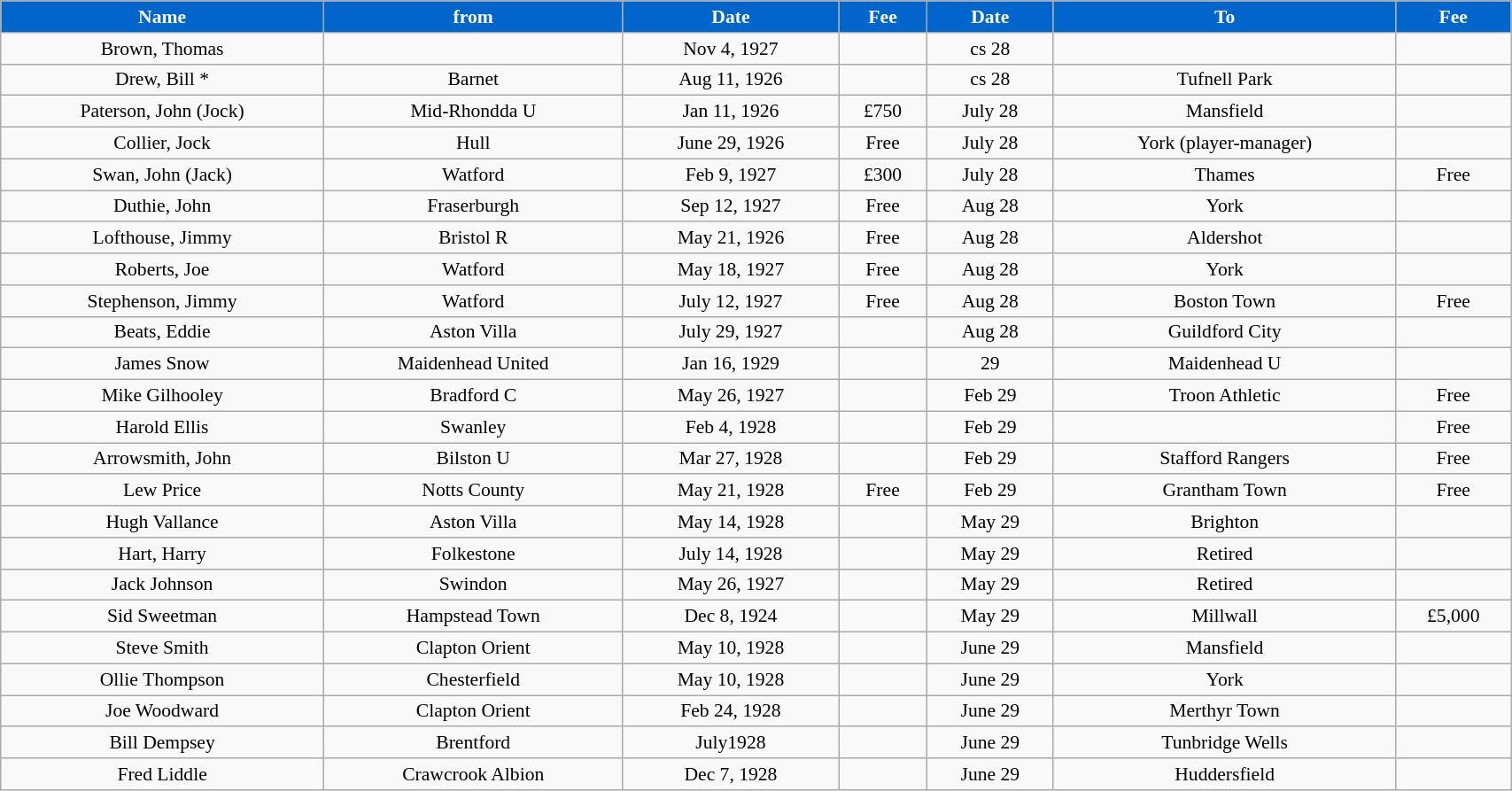<table class="wikitable" style="text-align:center; font-size:90%; width:90%;">
<tr>
<th style="background:#0066CC; color:#FFFFFF; text-align:center;"><strong>Name</strong></th>
<th style="background:#0066CC; color:#FFFFFF; text-align:center;">from</th>
<th style="background:#0066CC; color:#FFFFFF; text-align:center;"><strong>Date</strong></th>
<th style="background:#0066CC; color:#FFFFFF; text-align:center;"><strong>Fee</strong></th>
<th style="background:#0066CC; color:#FFFFFF; text-align:center;"><strong>Date</strong></th>
<th style="background:#0066CC; color:#FFFFFF; text-align:center;"><strong>To</strong></th>
<th style="background:#0066CC; color:#FFFFFF; text-align:center;"><strong>Fee</strong></th>
</tr>
<tr>
<td>Brown, Thomas</td>
<td></td>
<td>Nov 4, 1927</td>
<td></td>
<td>cs 28</td>
<td></td>
<td></td>
</tr>
<tr>
<td>Drew, Bill *</td>
<td>Barnet</td>
<td>Aug 11, 1926</td>
<td></td>
<td>cs 28</td>
<td>Tufnell Park</td>
<td></td>
</tr>
<tr>
<td>Paterson, John (Jock)</td>
<td>Mid-Rhondda U</td>
<td>Jan 11, 1926</td>
<td>£750</td>
<td>July 28</td>
<td>Mansfield</td>
<td></td>
</tr>
<tr>
<td>Collier, Jock</td>
<td>Hull</td>
<td>June 29, 1926</td>
<td>Free</td>
<td>July 28</td>
<td>York (player-manager)</td>
<td></td>
</tr>
<tr>
<td>Swan, John (Jack)</td>
<td>Watford</td>
<td>Feb 9, 1927</td>
<td>£300</td>
<td>July 28</td>
<td>Thames</td>
<td>Free</td>
</tr>
<tr>
<td>Duthie, John</td>
<td>Fraserburgh</td>
<td>Sep 12, 1927</td>
<td>Free</td>
<td>Aug 28</td>
<td>York</td>
<td></td>
</tr>
<tr>
<td>Lofthouse, Jimmy</td>
<td>Bristol R</td>
<td>May 21, 1926</td>
<td>Free</td>
<td>Aug 28</td>
<td>Aldershot</td>
<td></td>
</tr>
<tr>
<td>Roberts, Joe</td>
<td>Watford</td>
<td>May 18, 1927</td>
<td>Free</td>
<td>Aug 28</td>
<td>York</td>
<td></td>
</tr>
<tr>
<td>Stephenson, Jimmy</td>
<td>Watford</td>
<td>July 12, 1927</td>
<td>Free</td>
<td>Aug 28</td>
<td>Boston Town</td>
<td>Free</td>
</tr>
<tr>
<td>Beats, Eddie</td>
<td>Aston Villa</td>
<td>July 29, 1927</td>
<td></td>
<td>Aug 28</td>
<td>Guildford City</td>
<td></td>
</tr>
<tr>
<td>James Snow</td>
<td>Maidenhead United</td>
<td>Jan 16, 1929</td>
<td></td>
<td>29</td>
<td>Maidenhead U</td>
<td></td>
</tr>
<tr>
<td>Mike Gilhooley</td>
<td>Bradford C</td>
<td>May 26, 1927</td>
<td></td>
<td>Feb 29</td>
<td>Troon Athletic</td>
<td>Free</td>
</tr>
<tr>
<td>Harold Ellis</td>
<td>Swanley</td>
<td>Feb 4, 1928</td>
<td></td>
<td>Feb 29</td>
<td></td>
<td>Free</td>
</tr>
<tr>
<td>Arrowsmith, John</td>
<td>Bilston U</td>
<td>Mar 27, 1928</td>
<td></td>
<td>Feb 29</td>
<td>Stafford Rangers</td>
<td>Free</td>
</tr>
<tr>
<td>Lew Price</td>
<td>Notts County</td>
<td>May 21, 1928</td>
<td>Free</td>
<td>Feb 29</td>
<td>Grantham Town</td>
<td>Free</td>
</tr>
<tr>
<td>Hugh Vallance</td>
<td>Aston Villa</td>
<td>May 14, 1928</td>
<td></td>
<td>May 29</td>
<td>Brighton</td>
<td></td>
</tr>
<tr>
<td>Hart, Harry</td>
<td>Folkestone</td>
<td>July 14, 1928</td>
<td></td>
<td>May 29</td>
<td>Retired</td>
<td></td>
</tr>
<tr>
<td>Jack Johnson</td>
<td>Swindon</td>
<td>May 26, 1927</td>
<td></td>
<td>May 29</td>
<td>Retired</td>
<td></td>
</tr>
<tr>
<td>Sid Sweetman</td>
<td>Hampstead Town</td>
<td>Dec 8, 1924</td>
<td></td>
<td>May 29</td>
<td>Millwall</td>
<td>£5,000</td>
</tr>
<tr>
<td>Steve Smith</td>
<td>Clapton Orient</td>
<td>May 10, 1928</td>
<td></td>
<td>June 29</td>
<td>Mansfield</td>
<td></td>
</tr>
<tr>
<td>Ollie Thompson</td>
<td>Chesterfield</td>
<td>May 10, 1928</td>
<td></td>
<td>June 29</td>
<td>York</td>
<td></td>
</tr>
<tr>
<td>Joe Woodward</td>
<td>Clapton Orient</td>
<td>Feb 24, 1928</td>
<td></td>
<td>June 29</td>
<td>Merthyr Town</td>
<td></td>
</tr>
<tr>
<td>Bill Dempsey</td>
<td>Brentford</td>
<td>July1928</td>
<td></td>
<td>June 29</td>
<td>Tunbridge Wells</td>
<td></td>
</tr>
<tr>
<td>Fred Liddle</td>
<td>Crawcrook Albion</td>
<td>Dec 7, 1928</td>
<td></td>
<td>June 29</td>
<td>Huddersfield</td>
<td></td>
</tr>
</table>
